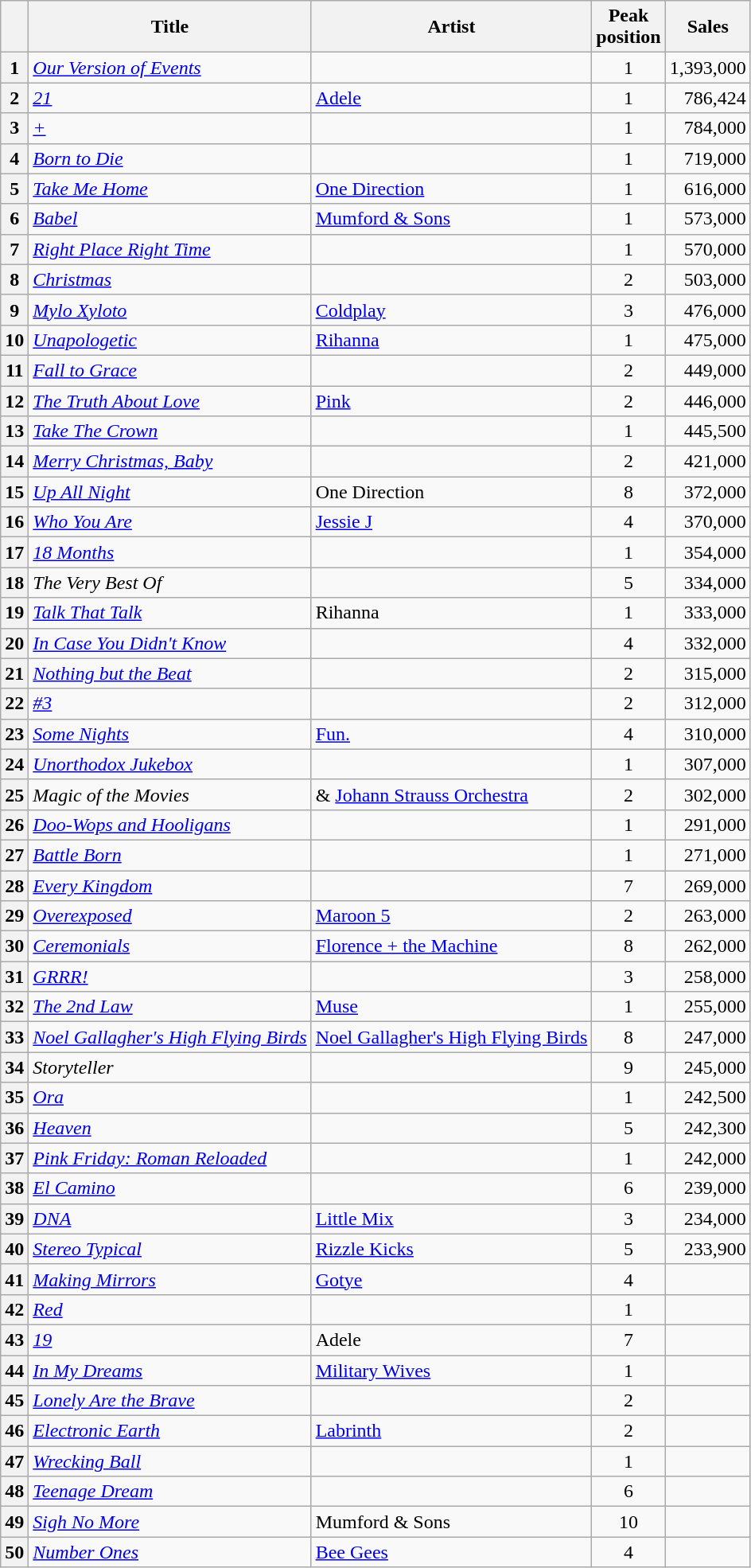<table class="wikitable sortable plainrowheaders">
<tr>
<th scope=col></th>
<th scope=col>Title</th>
<th scope=col>Artist</th>
<th scope=col>Peak<br>position</th>
<th scope=col>Sales</th>
</tr>
<tr>
<th scope=row style="text-align:center;">1</th>
<td><em><a href='#'>Our Version of Events</a></em></td>
<td></td>
<td align="center">1</td>
<td align="right">1,393,000</td>
</tr>
<tr>
<th scope=row style="text-align:center;">2</th>
<td><em><a href='#'>21</a></em></td>
<td><a href='#'>Adele</a></td>
<td align="center">1</td>
<td align="right">786,424</td>
</tr>
<tr>
<th scope=row style="text-align:center;">3</th>
<td><em><a href='#'>+</a></em></td>
<td></td>
<td align="center">1</td>
<td align="right">784,000</td>
</tr>
<tr>
<th scope=row style="text-align:center;">4</th>
<td><em><a href='#'>Born to Die</a></em></td>
<td></td>
<td align="center">1</td>
<td align="right">719,000</td>
</tr>
<tr>
<th scope=row style="text-align:center;">5</th>
<td><em><a href='#'>Take Me Home</a></em></td>
<td><a href='#'>One Direction</a></td>
<td align="center">1</td>
<td align="right">616,000</td>
</tr>
<tr>
<th scope=row style="text-align:center;">6</th>
<td><em><a href='#'>Babel</a></em></td>
<td><a href='#'>Mumford & Sons</a></td>
<td align="center">1</td>
<td align="right">573,000</td>
</tr>
<tr>
<th scope=row style="text-align:center;">7</th>
<td><em><a href='#'>Right Place Right Time</a></em></td>
<td></td>
<td align="center">1</td>
<td align="right">570,000</td>
</tr>
<tr>
<th scope=row style="text-align:center;">8</th>
<td><em><a href='#'>Christmas</a></em></td>
<td></td>
<td align="center">2</td>
<td align="right">503,000</td>
</tr>
<tr>
<th scope=row style="text-align:center;">9</th>
<td><em><a href='#'>Mylo Xyloto</a></em></td>
<td><a href='#'>Coldplay</a></td>
<td align="center">3</td>
<td align="right">476,000</td>
</tr>
<tr>
<th scope=row style="text-align:center;">10</th>
<td><em><a href='#'>Unapologetic</a></em></td>
<td><a href='#'>Rihanna</a></td>
<td align="center">1</td>
<td align="right">475,000</td>
</tr>
<tr>
<th scope=row style="text-align:center;">11</th>
<td><em><a href='#'>Fall to Grace</a></em></td>
<td></td>
<td align="center">2</td>
<td align="right">449,000</td>
</tr>
<tr>
<th scope=row style="text-align:center;">12</th>
<td><em><a href='#'>The Truth About Love</a></em></td>
<td><a href='#'>Pink</a></td>
<td align="center">2</td>
<td align="right">446,000</td>
</tr>
<tr>
<th scope=row style="text-align:center;">13</th>
<td><em><a href='#'>Take The Crown</a></em></td>
<td></td>
<td align="center">1</td>
<td align="right">445,500</td>
</tr>
<tr>
<th scope=row style="text-align:center;">14</th>
<td><em><a href='#'>Merry Christmas, Baby</a></em></td>
<td></td>
<td align="center">2</td>
<td align="right">421,000</td>
</tr>
<tr>
<th scope=row style="text-align:center;">15</th>
<td><em><a href='#'>Up All Night</a></em></td>
<td>One Direction</td>
<td align="center">8</td>
<td align="right">372,000</td>
</tr>
<tr>
<th scope=row style="text-align:center;">16</th>
<td><em><a href='#'>Who You Are</a></em></td>
<td><a href='#'>Jessie J</a></td>
<td align="center">4</td>
<td align="right">370,000</td>
</tr>
<tr>
<th scope=row style="text-align:center;">17</th>
<td><em><a href='#'>18 Months</a></em></td>
<td></td>
<td align="center">1</td>
<td align="right">354,000</td>
</tr>
<tr>
<th scope=row style="text-align:center;">18</th>
<td><em>The Very Best Of</em></td>
<td></td>
<td align="center">5</td>
<td align="right">334,000</td>
</tr>
<tr>
<th scope=row style="text-align:center;">19</th>
<td><em><a href='#'>Talk That Talk</a></em></td>
<td>Rihanna</td>
<td align="center">1</td>
<td align="right">333,000</td>
</tr>
<tr>
<th scope=row style="text-align:center;">20</th>
<td><em><a href='#'>In Case You Didn't Know</a></em></td>
<td></td>
<td align="center">4</td>
<td align="right">332,000</td>
</tr>
<tr>
<th scope=row style="text-align:center;">21</th>
<td><em><a href='#'>Nothing but the Beat</a></em></td>
<td></td>
<td align="center">2</td>
<td align="right">315,000</td>
</tr>
<tr>
<th scope=row style="text-align:center;">22</th>
<td><em><a href='#'>#3</a></em></td>
<td></td>
<td align="center">2</td>
<td align="right">312,000</td>
</tr>
<tr>
<th scope=row style="text-align:center;">23</th>
<td><em><a href='#'>Some Nights</a></em></td>
<td><a href='#'>Fun.</a></td>
<td align="center">4</td>
<td align="right">310,000</td>
</tr>
<tr>
<th scope=row style="text-align:center;">24</th>
<td><em><a href='#'>Unorthodox Jukebox</a></em></td>
<td></td>
<td align="center">1</td>
<td align="right">307,000</td>
</tr>
<tr>
<th scope=row style="text-align:center;">25</th>
<td><em>Magic of the Movies</em></td>
<td> & <a href='#'>Johann Strauss Orchestra</a></td>
<td align="center">2</td>
<td align="right">302,000</td>
</tr>
<tr>
<th scope=row style="text-align:center;">26</th>
<td><em><a href='#'>Doo-Wops and Hooligans</a></em></td>
<td></td>
<td align="center">1</td>
<td align="right">291,000</td>
</tr>
<tr>
<th scope=row style="text-align:center;">27</th>
<td><em><a href='#'>Battle Born</a></em></td>
<td></td>
<td align="center">1</td>
<td align="right">271,000</td>
</tr>
<tr>
<th scope=row style="text-align:center;">28</th>
<td><em><a href='#'>Every Kingdom</a></em></td>
<td></td>
<td align="center">7</td>
<td align="right">269,000</td>
</tr>
<tr>
<th scope=row style="text-align:center;">29</th>
<td><em><a href='#'>Overexposed</a></em></td>
<td><a href='#'>Maroon 5</a></td>
<td align="center">2</td>
<td align="right">263,000</td>
</tr>
<tr>
<th scope=row style="text-align:center;">30</th>
<td><em><a href='#'>Ceremonials</a></em></td>
<td><a href='#'>Florence + the Machine</a></td>
<td align="center">8</td>
<td align="right">262,000</td>
</tr>
<tr>
<th scope=row style="text-align:center;">31</th>
<td><em><a href='#'>GRRR!</a></em></td>
<td></td>
<td align="center">3</td>
<td align="right">258,000</td>
</tr>
<tr>
<th scope=row style="text-align:center;">32</th>
<td><em><a href='#'>The 2nd Law</a></em></td>
<td><a href='#'>Muse</a></td>
<td align="center">1</td>
<td align="right">255,000</td>
</tr>
<tr>
<th scope=row style="text-align:center;">33</th>
<td><em><a href='#'>Noel Gallagher's High Flying Birds</a></em></td>
<td><a href='#'>Noel Gallagher's High Flying Birds</a></td>
<td align="center">8</td>
<td align="right">247,000</td>
</tr>
<tr>
<th scope=row style="text-align:center;">34</th>
<td><em>Storyteller</em></td>
<td></td>
<td align="center">9</td>
<td align="right">245,000</td>
</tr>
<tr>
<th scope=row style="text-align:center;">35</th>
<td><em><a href='#'>Ora</a></em></td>
<td></td>
<td align="center">1</td>
<td align="right">242,500</td>
</tr>
<tr>
<th scope=row style="text-align:center;">36</th>
<td><em><a href='#'>Heaven</a></em></td>
<td></td>
<td align="center">5</td>
<td align="right">242,300</td>
</tr>
<tr>
<th scope=row style="text-align:center;">37</th>
<td><em><a href='#'>Pink Friday: Roman Reloaded</a></em></td>
<td></td>
<td align="center">1</td>
<td align="right">242,000</td>
</tr>
<tr>
<th scope=row style="text-align:center;">38</th>
<td><em><a href='#'>El Camino</a></em></td>
<td></td>
<td align="center">6</td>
<td align="right">239,000</td>
</tr>
<tr>
<th scope=row style="text-align:center;">39</th>
<td><em><a href='#'>DNA</a></em></td>
<td><a href='#'>Little Mix</a></td>
<td align="center">3</td>
<td align="right">234,000</td>
</tr>
<tr>
<th scope=row style="text-align:center;">40</th>
<td><em><a href='#'>Stereo Typical</a></em></td>
<td><a href='#'>Rizzle Kicks</a></td>
<td align="center">5</td>
<td align="right">233,900</td>
</tr>
<tr>
<th scope=row style="text-align:center;">41</th>
<td><em><a href='#'>Making Mirrors</a></em></td>
<td><a href='#'>Gotye</a></td>
<td align="center">4</td>
<td></td>
</tr>
<tr>
<th scope=row style="text-align:center;">42</th>
<td><em><a href='#'>Red</a></em></td>
<td></td>
<td align="center">1</td>
<td></td>
</tr>
<tr>
<th scope=row style="text-align:center;">43</th>
<td><em><a href='#'>19</a></em></td>
<td>Adele</td>
<td align="center">7</td>
<td></td>
</tr>
<tr>
<th scope=row style="text-align:center;">44</th>
<td><em><a href='#'>In My Dreams</a></em></td>
<td><a href='#'>Military Wives</a></td>
<td align="center">1</td>
<td></td>
</tr>
<tr>
<th scope=row style="text-align:center;">45</th>
<td><em><a href='#'>Lonely Are the Brave</a></em></td>
<td></td>
<td align="center">2</td>
<td></td>
</tr>
<tr>
<th scope=row style="text-align:center;">46</th>
<td><em><a href='#'>Electronic Earth</a></em></td>
<td><a href='#'>Labrinth</a></td>
<td align="center">2</td>
<td></td>
</tr>
<tr>
<th scope=row style="text-align:center;">47</th>
<td><em><a href='#'>Wrecking Ball</a></em></td>
<td></td>
<td align="center">1</td>
<td></td>
</tr>
<tr>
<th scope=row style="text-align:center;">48</th>
<td><em><a href='#'>Teenage Dream</a></em></td>
<td></td>
<td align="center">6</td>
<td></td>
</tr>
<tr>
<th scope=row style="text-align:center;">49</th>
<td><em><a href='#'>Sigh No More</a></em></td>
<td>Mumford & Sons</td>
<td align="center">10</td>
<td></td>
</tr>
<tr>
<th scope=row style="text-align:center;">50</th>
<td><em><a href='#'>Number Ones</a></em></td>
<td><a href='#'>Bee Gees</a></td>
<td align="center">4</td>
<td></td>
</tr>
</table>
